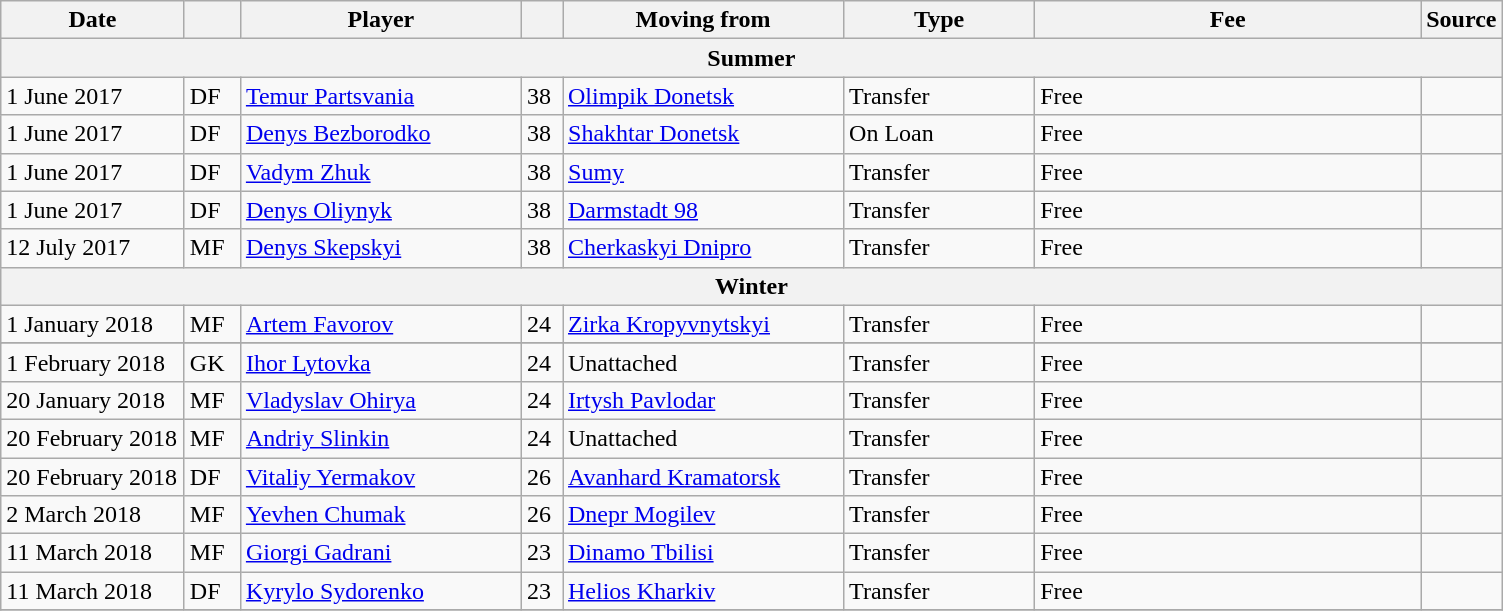<table class="wikitable sortable">
<tr>
<th style="width:115px;">Date</th>
<th style="width:30px;"></th>
<th style="width:180px;">Player</th>
<th style="width:20px;"></th>
<th style="width:180px;">Moving from</th>
<th style="width:120px;" class="unsortable">Type</th>
<th style="width:250px;" class="unsortable">Fee</th>
<th style="width:20px;">Source</th>
</tr>
<tr>
<th colspan=8>Summer</th>
</tr>
<tr>
<td>1 June 2017</td>
<td>DF</td>
<td> <a href='#'>Temur Partsvania</a></td>
<td>38</td>
<td> <a href='#'>Olimpik Donetsk</a></td>
<td>Transfer</td>
<td>Free</td>
<td></td>
</tr>
<tr>
<td>1 June 2017</td>
<td>DF</td>
<td> <a href='#'>Denys Bezborodko</a></td>
<td>38</td>
<td> <a href='#'>Shakhtar Donetsk</a></td>
<td>On Loan</td>
<td>Free</td>
<td></td>
</tr>
<tr>
<td>1 June 2017</td>
<td>DF</td>
<td> <a href='#'>Vadym Zhuk</a></td>
<td>38</td>
<td> <a href='#'>Sumy</a></td>
<td>Transfer</td>
<td>Free</td>
<td></td>
</tr>
<tr>
<td>1 June 2017</td>
<td>DF</td>
<td> <a href='#'>Denys Oliynyk</a></td>
<td>38</td>
<td> <a href='#'>Darmstadt 98</a></td>
<td>Transfer</td>
<td>Free</td>
<td></td>
</tr>
<tr>
<td>12 July 2017</td>
<td>MF</td>
<td> <a href='#'>Denys Skepskyi</a></td>
<td>38</td>
<td> <a href='#'>Cherkaskyi Dnipro</a></td>
<td>Transfer</td>
<td>Free</td>
<td></td>
</tr>
<tr>
<th colspan=8>Winter</th>
</tr>
<tr>
<td>1 January 2018</td>
<td>MF</td>
<td> <a href='#'>Artem Favorov</a></td>
<td>24</td>
<td> <a href='#'>Zirka Kropyvnytskyi</a></td>
<td>Transfer</td>
<td>Free</td>
<td></td>
</tr>
<tr>
</tr>
<tr>
<td>1 February 2018</td>
<td>GK</td>
<td> <a href='#'>Ihor Lytovka</a></td>
<td>24</td>
<td> Unattached</td>
<td>Transfer</td>
<td>Free</td>
<td></td>
</tr>
<tr>
<td>20 January 2018</td>
<td>MF</td>
<td> <a href='#'>Vladyslav Ohirya</a></td>
<td>24</td>
<td> <a href='#'>Irtysh Pavlodar</a></td>
<td>Transfer</td>
<td>Free</td>
<td></td>
</tr>
<tr>
<td>20 February 2018</td>
<td>MF</td>
<td> <a href='#'>Andriy Slinkin</a></td>
<td>24</td>
<td>Unattached</td>
<td>Transfer</td>
<td>Free</td>
<td></td>
</tr>
<tr>
<td>20 February 2018</td>
<td>DF</td>
<td> <a href='#'>Vitaliy Yermakov</a></td>
<td>26</td>
<td> <a href='#'>Avanhard Kramatorsk</a></td>
<td>Transfer</td>
<td>Free</td>
<td></td>
</tr>
<tr>
<td>2 March 2018</td>
<td>MF</td>
<td> <a href='#'>Yevhen Chumak</a></td>
<td>26</td>
<td> <a href='#'>Dnepr Mogilev</a></td>
<td>Transfer</td>
<td>Free</td>
<td></td>
</tr>
<tr>
<td>11 March 2018</td>
<td>MF</td>
<td> <a href='#'>Giorgi Gadrani</a></td>
<td>23</td>
<td> <a href='#'>Dinamo Tbilisi</a></td>
<td>Transfer</td>
<td>Free</td>
<td></td>
</tr>
<tr>
<td>11 March 2018</td>
<td>DF</td>
<td> <a href='#'>Kyrylo Sydorenko</a></td>
<td>23</td>
<td> <a href='#'>Helios Kharkiv</a></td>
<td>Transfer</td>
<td>Free</td>
<td></td>
</tr>
<tr>
</tr>
</table>
